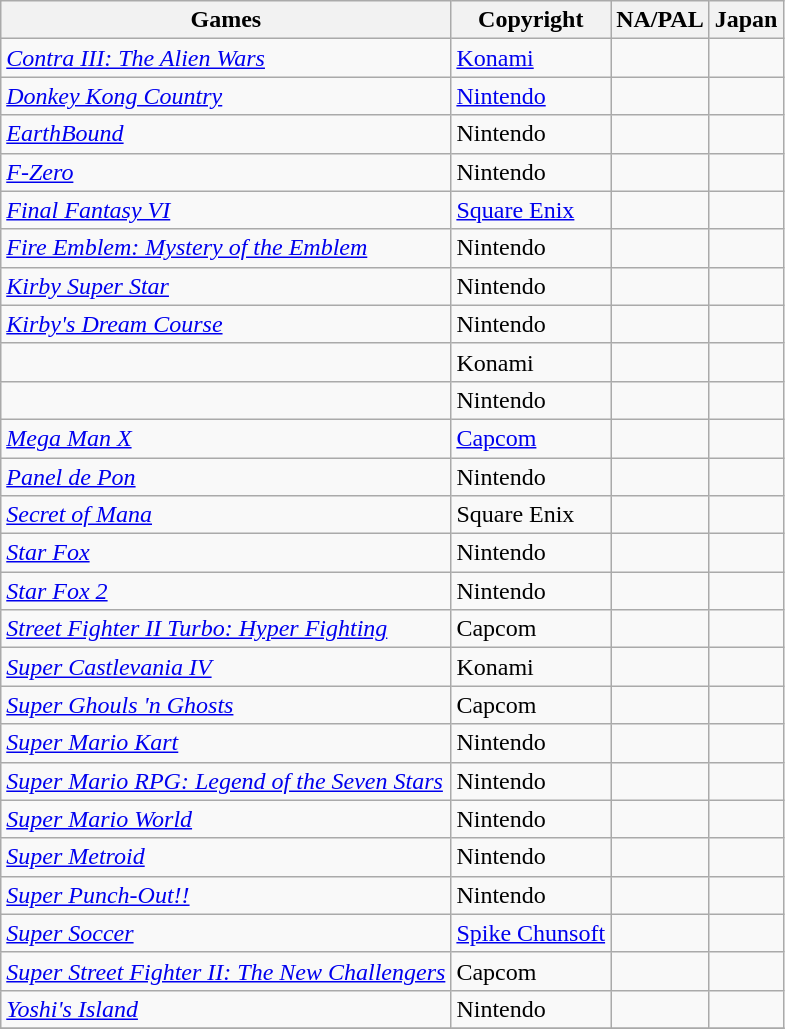<table class="wikitable sortable">
<tr>
<th>Games</th>
<th>Copyright</th>
<th>NA/PAL</th>
<th>Japan</th>
</tr>
<tr>
<td><em><a href='#'>Contra III: The Alien Wars</a></em></td>
<td><a href='#'>Konami</a></td>
<td></td>
<td></td>
</tr>
<tr>
<td><em><a href='#'>Donkey Kong Country</a></em></td>
<td><a href='#'>Nintendo</a></td>
<td></td>
<td></td>
</tr>
<tr>
<td><em><a href='#'>EarthBound</a></em></td>
<td>Nintendo</td>
<td></td>
<td></td>
</tr>
<tr>
<td><em><a href='#'>F-Zero</a></em></td>
<td>Nintendo</td>
<td></td>
<td></td>
</tr>
<tr>
<td><em><a href='#'>Final Fantasy VI</a></em></td>
<td><a href='#'>Square Enix</a></td>
<td></td>
<td></td>
</tr>
<tr>
<td><em><a href='#'>Fire Emblem: Mystery of the Emblem</a></em></td>
<td>Nintendo</td>
<td></td>
<td></td>
</tr>
<tr>
<td><em><a href='#'>Kirby Super Star</a></em></td>
<td>Nintendo</td>
<td></td>
<td></td>
</tr>
<tr>
<td><em><a href='#'>Kirby's Dream Course</a></em></td>
<td>Nintendo</td>
<td></td>
<td></td>
</tr>
<tr>
<td></td>
<td>Konami</td>
<td></td>
<td></td>
</tr>
<tr>
<td></td>
<td>Nintendo</td>
<td></td>
<td></td>
</tr>
<tr>
<td><em><a href='#'>Mega Man X</a></em></td>
<td><a href='#'>Capcom</a></td>
<td></td>
<td></td>
</tr>
<tr>
<td><em><a href='#'>Panel de Pon</a></em></td>
<td>Nintendo</td>
<td></td>
<td></td>
</tr>
<tr>
<td><em><a href='#'>Secret of Mana</a></em></td>
<td>Square Enix</td>
<td></td>
<td></td>
</tr>
<tr>
<td><em><a href='#'>Star Fox</a></em></td>
<td>Nintendo</td>
<td></td>
<td></td>
</tr>
<tr>
<td><em><a href='#'>Star Fox 2</a></em></td>
<td>Nintendo</td>
<td></td>
<td></td>
</tr>
<tr>
<td><em><a href='#'>Street Fighter II Turbo: Hyper Fighting</a></em></td>
<td>Capcom</td>
<td></td>
<td></td>
</tr>
<tr>
<td><em><a href='#'>Super Castlevania IV</a></em></td>
<td>Konami</td>
<td></td>
<td></td>
</tr>
<tr>
<td><em><a href='#'>Super Ghouls 'n Ghosts</a></em></td>
<td>Capcom</td>
<td></td>
<td></td>
</tr>
<tr>
<td><em><a href='#'>Super Mario Kart</a></em></td>
<td>Nintendo</td>
<td></td>
<td></td>
</tr>
<tr>
<td><em><a href='#'>Super Mario RPG: Legend of the Seven Stars</a></em></td>
<td>Nintendo</td>
<td></td>
<td></td>
</tr>
<tr>
<td><em><a href='#'>Super Mario World</a></em></td>
<td>Nintendo</td>
<td></td>
<td></td>
</tr>
<tr>
<td><em><a href='#'>Super Metroid</a></em></td>
<td>Nintendo</td>
<td></td>
<td></td>
</tr>
<tr>
<td><em><a href='#'>Super Punch-Out!!</a></em></td>
<td>Nintendo</td>
<td></td>
<td></td>
</tr>
<tr>
<td><em><a href='#'>Super Soccer</a></em></td>
<td><a href='#'>Spike Chunsoft</a></td>
<td></td>
<td></td>
</tr>
<tr>
<td><em><a href='#'>Super Street Fighter II: The New Challengers</a></em></td>
<td>Capcom</td>
<td></td>
<td></td>
</tr>
<tr>
<td><em><a href='#'>Yoshi's Island</a></em></td>
<td>Nintendo</td>
<td></td>
<td></td>
</tr>
<tr>
</tr>
</table>
